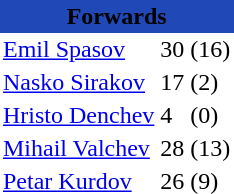<table class="toccolours" border="0" cellpadding="2" cellspacing="0" align="left" style="margin:0.5em;">
<tr>
<th colspan="4" align="center" bgcolor="#2049B7"><span>Forwards</span></th>
</tr>
<tr>
<td> <a href='#'>Emil Spasov</a></td>
<td>30</td>
<td>(16)</td>
</tr>
<tr>
<td> <a href='#'>Nasko Sirakov</a></td>
<td>17</td>
<td>(2)</td>
</tr>
<tr>
<td> <a href='#'>Hristo Denchev</a></td>
<td>4</td>
<td>(0)</td>
</tr>
<tr>
<td> <a href='#'>Mihail Valchev</a></td>
<td>28</td>
<td>(13)</td>
</tr>
<tr>
<td> <a href='#'>Petar Kurdov</a></td>
<td>26</td>
<td>(9)</td>
</tr>
<tr>
</tr>
</table>
